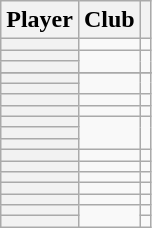<table class="wikitable sortable plainrowheaders" style="text-align:center">
<tr>
<th>Player</th>
<th>Club</th>
<th class=unsortable></th>
</tr>
<tr>
<th scope=row></th>
<td></td>
<td></td>
</tr>
<tr>
<th scope=row></th>
<td rowspan=2></td>
<td rowspan=2></td>
</tr>
<tr>
<th scope=row></th>
</tr>
<tr>
</tr>
<tr>
<th scope=row></th>
<td rowspan=2></td>
<td rowspan=2></td>
</tr>
<tr>
<th scope=row></th>
</tr>
<tr>
<th scope=row></th>
<td></td>
<td></td>
</tr>
<tr>
<th scope=row></th>
<td></td>
<td></td>
</tr>
<tr>
<th scope=row></th>
<td rowspan=3></td>
<td rowspan=3></td>
</tr>
<tr>
<th scope=row></th>
</tr>
<tr>
<th scope=row></th>
</tr>
<tr>
<th scope=row></th>
<td></td>
<td></td>
</tr>
<tr>
<th scope=row></th>
<td></td>
<td></td>
</tr>
<tr>
<th scope=row></th>
<td></td>
<td></td>
</tr>
<tr>
<th scope=row></th>
<td></td>
<td></td>
</tr>
<tr>
<th scope=row></th>
<td></td>
<td></td>
</tr>
<tr>
<th scope=row></th>
<td rowspan=2></td>
<td></td>
</tr>
<tr>
<th scope=row></th>
<td></td>
</tr>
</table>
